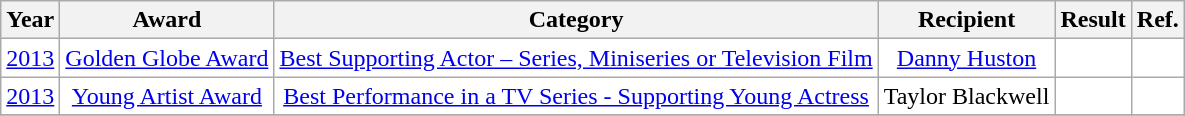<table class="wikitable" rowspan=6; style="text-align: center; background:#ffffff;">
<tr>
<th>Year</th>
<th>Award</th>
<th>Category</th>
<th>Recipient</th>
<th>Result</th>
<th>Ref.</th>
</tr>
<tr>
<td><a href='#'>2013</a></td>
<td><a href='#'>Golden Globe Award</a></td>
<td><a href='#'>Best Supporting Actor – Series, Miniseries or Television Film</a></td>
<td><a href='#'>Danny Huston</a></td>
<td></td>
<td></td>
</tr>
<tr>
<td><a href='#'>2013</a></td>
<td><a href='#'>Young Artist Award</a></td>
<td><a href='#'>Best Performance in a TV Series - Supporting Young Actress</a></td>
<td>Taylor Blackwell</td>
<td></td>
<td></td>
</tr>
<tr>
</tr>
</table>
